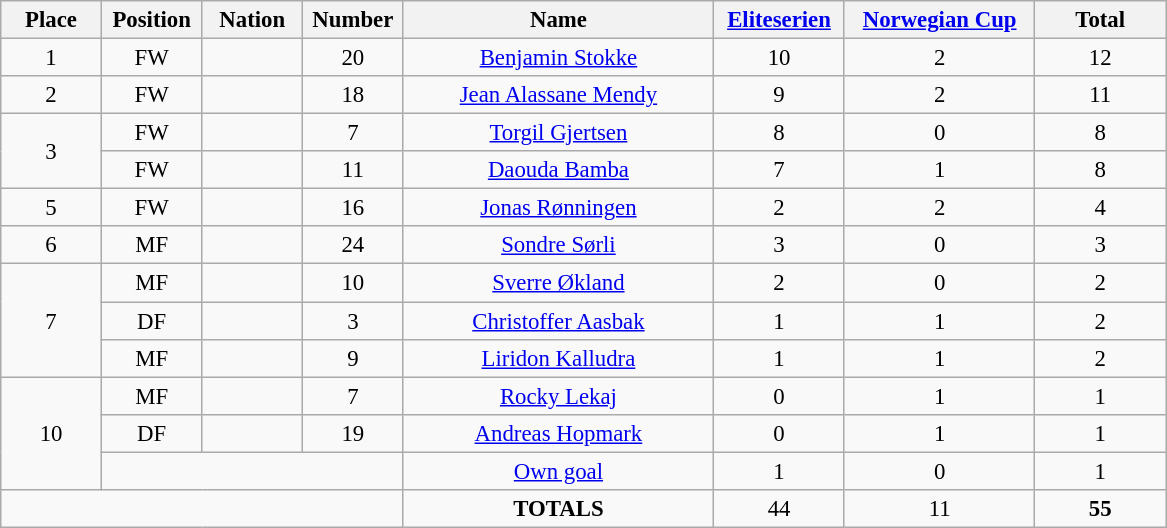<table class="wikitable" style="font-size: 95%; text-align: center;">
<tr>
<th width=60>Place</th>
<th width=60>Position</th>
<th width=60>Nation</th>
<th width=60>Number</th>
<th width=200>Name</th>
<th width=80><a href='#'>Eliteserien</a></th>
<th width=120><a href='#'>Norwegian Cup</a></th>
<th width=80><strong>Total</strong></th>
</tr>
<tr>
<td>1</td>
<td>FW</td>
<td></td>
<td>20</td>
<td><a href='#'>Benjamin Stokke</a></td>
<td>10</td>
<td>2</td>
<td>12</td>
</tr>
<tr>
<td>2</td>
<td>FW</td>
<td></td>
<td>18</td>
<td><a href='#'>Jean Alassane Mendy</a></td>
<td>9</td>
<td>2</td>
<td>11</td>
</tr>
<tr>
<td rowspan="2">3</td>
<td>FW</td>
<td></td>
<td>7</td>
<td><a href='#'>Torgil Gjertsen</a></td>
<td>8</td>
<td>0</td>
<td>8</td>
</tr>
<tr>
<td>FW</td>
<td></td>
<td>11</td>
<td><a href='#'>Daouda Bamba</a></td>
<td>7</td>
<td>1</td>
<td>8</td>
</tr>
<tr>
<td>5</td>
<td>FW</td>
<td></td>
<td>16</td>
<td><a href='#'>Jonas Rønningen</a></td>
<td>2</td>
<td>2</td>
<td>4</td>
</tr>
<tr>
<td>6</td>
<td>MF</td>
<td></td>
<td>24</td>
<td><a href='#'>Sondre Sørli</a></td>
<td>3</td>
<td>0</td>
<td>3</td>
</tr>
<tr>
<td rowspan="3">7</td>
<td>MF</td>
<td></td>
<td>10</td>
<td><a href='#'>Sverre Økland</a></td>
<td>2</td>
<td>0</td>
<td>2</td>
</tr>
<tr>
<td>DF</td>
<td></td>
<td>3</td>
<td><a href='#'>Christoffer Aasbak</a></td>
<td>1</td>
<td>1</td>
<td>2</td>
</tr>
<tr>
<td>MF</td>
<td></td>
<td>9</td>
<td><a href='#'>Liridon Kalludra</a></td>
<td>1</td>
<td>1</td>
<td>2</td>
</tr>
<tr>
<td rowspan="3">10</td>
<td>MF</td>
<td></td>
<td>7</td>
<td><a href='#'>Rocky Lekaj</a></td>
<td>0</td>
<td>1</td>
<td>1</td>
</tr>
<tr>
<td>DF</td>
<td></td>
<td>19</td>
<td><a href='#'>Andreas Hopmark</a></td>
<td>0</td>
<td>1</td>
<td>1</td>
</tr>
<tr>
<td colspan="3"></td>
<td><a href='#'>Own goal</a></td>
<td>1</td>
<td>0</td>
<td>1</td>
</tr>
<tr>
<td colspan="4"></td>
<td><strong>TOTALS</strong></td>
<td>44</td>
<td>11</td>
<td><strong>55</strong></td>
</tr>
</table>
